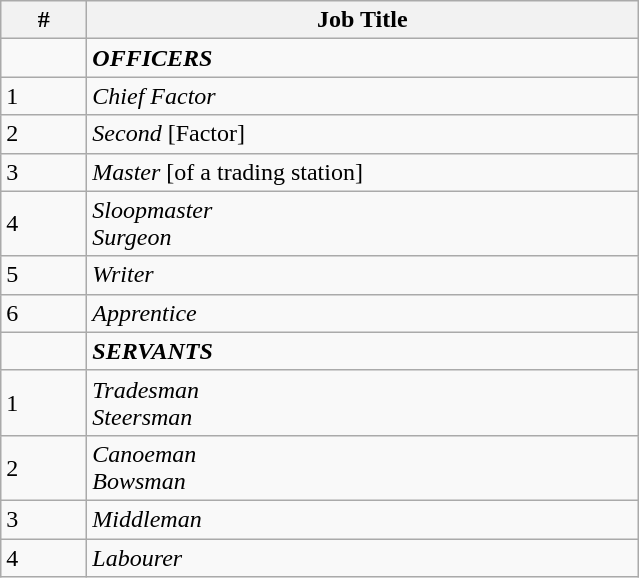<table class="wikitable">
<tr>
<th align="center" width="50">#</th>
<th align="center" width="360">Job Title</th>
</tr>
<tr>
<td></td>
<td><strong> <em>OFFICERS</em> </strong></td>
</tr>
<tr>
<td>1</td>
<td><em>Chief Factor</em></td>
</tr>
<tr>
<td>2</td>
<td><em>Second</em> [Factor]</td>
</tr>
<tr>
<td>3</td>
<td><em>Master</em> [of a trading station]</td>
</tr>
<tr>
<td>4</td>
<td><em>Sloopmaster</em> <br> <em>Surgeon</em></td>
</tr>
<tr>
<td>5</td>
<td><em>Writer</em></td>
</tr>
<tr>
<td>6</td>
<td><em>Apprentice</em></td>
</tr>
<tr>
<td></td>
<td><strong> <em>SERVANTS</em> </strong></td>
</tr>
<tr>
<td>1</td>
<td><em>Tradesman</em> <br> <em>Steersman</em></td>
</tr>
<tr>
<td>2</td>
<td><em>Canoeman</em> <br> <em>Bowsman</em></td>
</tr>
<tr>
<td>3</td>
<td><em>Middleman</em></td>
</tr>
<tr>
<td>4</td>
<td><em>Labourer</em></td>
</tr>
</table>
